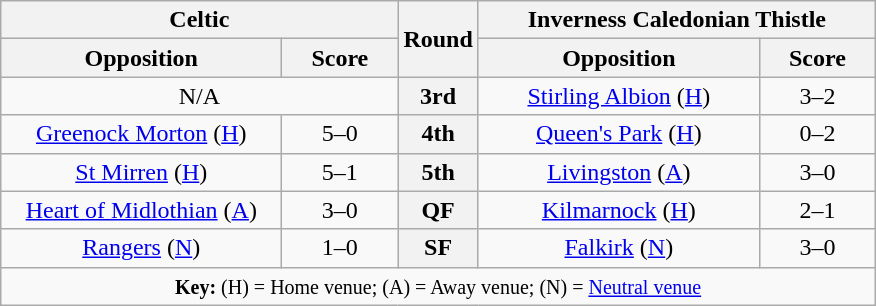<table class="wikitable plainrowheaders" style="text-align:center;margin:0">
<tr>
<th colspan="2">Celtic</th>
<th rowspan="2" style="width:25px">Round</th>
<th colspan="2">Inverness Caledonian Thistle</th>
</tr>
<tr>
<th scope="col" style="width:180px">Opposition</th>
<th scope="col" style="width:70px">Score</th>
<th scope="col" style="width:180px">Opposition</th>
<th scope="col" style="width:70px">Score</th>
</tr>
<tr>
<td colspan=2>N/A</td>
<th scope=row style="text-align:center">3rd</th>
<td><a href='#'>Stirling Albion</a> (<a href='#'>H</a>)</td>
<td>3–2</td>
</tr>
<tr>
<td><a href='#'>Greenock Morton</a> (<a href='#'>H</a>)</td>
<td>5–0</td>
<th scope=row style="text-align:center">4th</th>
<td><a href='#'>Queen's Park</a> (<a href='#'>H</a>)</td>
<td>0–2</td>
</tr>
<tr>
<td><a href='#'>St Mirren</a> (<a href='#'>H</a>)</td>
<td>5–1</td>
<th scope=row style="text-align:center">5th</th>
<td><a href='#'>Livingston</a> (<a href='#'>A</a>)</td>
<td>3–0</td>
</tr>
<tr>
<td><a href='#'>Heart of Midlothian</a> (<a href='#'>A</a>)</td>
<td>3–0</td>
<th scope=row style="text-align:center">QF</th>
<td><a href='#'>Kilmarnock</a> (<a href='#'>H</a>)</td>
<td>2–1</td>
</tr>
<tr>
<td><a href='#'>Rangers</a> (<a href='#'>N</a>)</td>
<td>1–0</td>
<th scope=row style="text-align:center">SF</th>
<td><a href='#'>Falkirk</a> (<a href='#'>N</a>)</td>
<td>3–0</td>
</tr>
<tr>
<td colspan="5"><small><strong>Key:</strong> (H) = Home venue; (A) = Away venue; (N) = <a href='#'>Neutral venue</a></small></td>
</tr>
</table>
